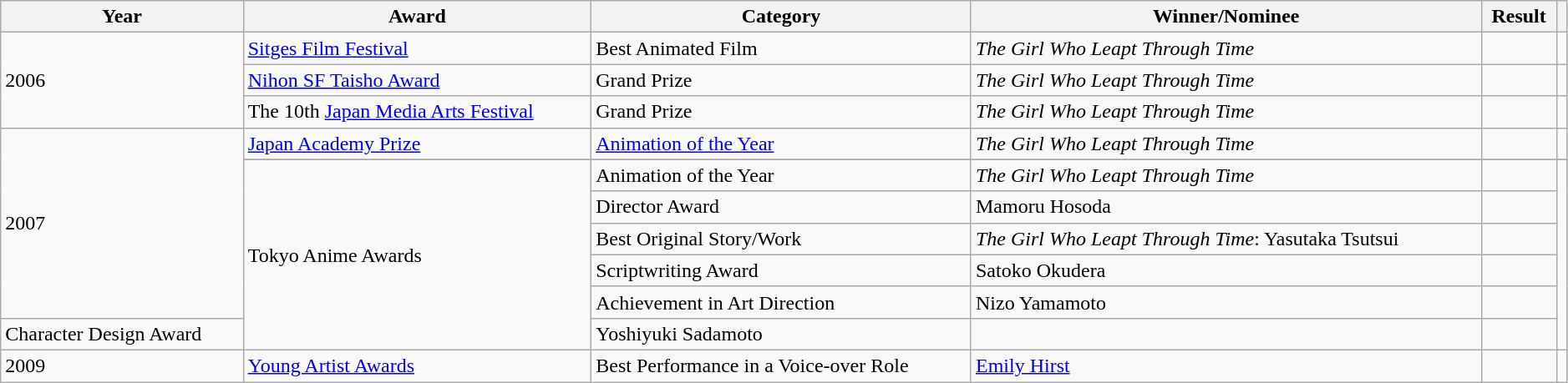<table class="wikitable" style="width:99%;">
<tr>
<th>Year</th>
<th>Award</th>
<th>Category</th>
<th>Winner/Nominee</th>
<th>Result</th>
<th></th>
</tr>
<tr>
<td rowspan="3">2006</td>
<td><a href='#'>Sitges Film Festival</a></td>
<td>Best Animated Film</td>
<td><em>The Girl Who Leapt Through Time</em></td>
<td></td>
<td style="text-align:center;"></td>
</tr>
<tr>
<td><a href='#'>Nihon SF Taisho Award</a></td>
<td>Grand Prize</td>
<td><em>The Girl Who Leapt Through Time</em></td>
<td></td>
<td style="text-align:center;"></td>
</tr>
<tr>
<td>The 10th <a href='#'>Japan Media Arts Festival</a></td>
<td>Grand Prize</td>
<td><em>The Girl Who Leapt Through Time</em></td>
<td></td>
<td></td>
</tr>
<tr>
<td rowspan="7">2007</td>
<td><a href='#'>Japan Academy Prize</a></td>
<td><a href='#'>Animation of the Year</a></td>
<td><em>The Girl Who Leapt Through Time</em></td>
<td></td>
<td style="text-align:center;"></td>
</tr>
<tr>
</tr>
<tr>
<td rowspan="6">Tokyo Anime Awards</td>
<td>Animation of the Year</td>
<td><em>The Girl Who Leapt Through Time</em></td>
<td></td>
<td style="text-align:center;" rowspan="6"></td>
</tr>
<tr>
<td>Director Award</td>
<td>Mamoru Hosoda</td>
<td></td>
</tr>
<tr>
<td>Best Original Story/Work</td>
<td><em>The Girl Who Leapt Through Time</em>: Yasutaka Tsutsui</td>
<td></td>
</tr>
<tr>
<td>Scriptwriting Award</td>
<td>Satoko Okudera</td>
<td></td>
</tr>
<tr>
<td>Achievement in Art Direction</td>
<td>Nizo Yamamoto</td>
<td></td>
</tr>
<tr>
<td>Character Design Award</td>
<td>Yoshiyuki Sadamoto</td>
<td></td>
</tr>
<tr>
<td>2009</td>
<td><a href='#'>Young Artist Awards</a></td>
<td>Best Performance in a Voice-over Role</td>
<td><a href='#'>Emily Hirst</a></td>
<td></td>
<td style="text-align:center;"></td>
</tr>
</table>
